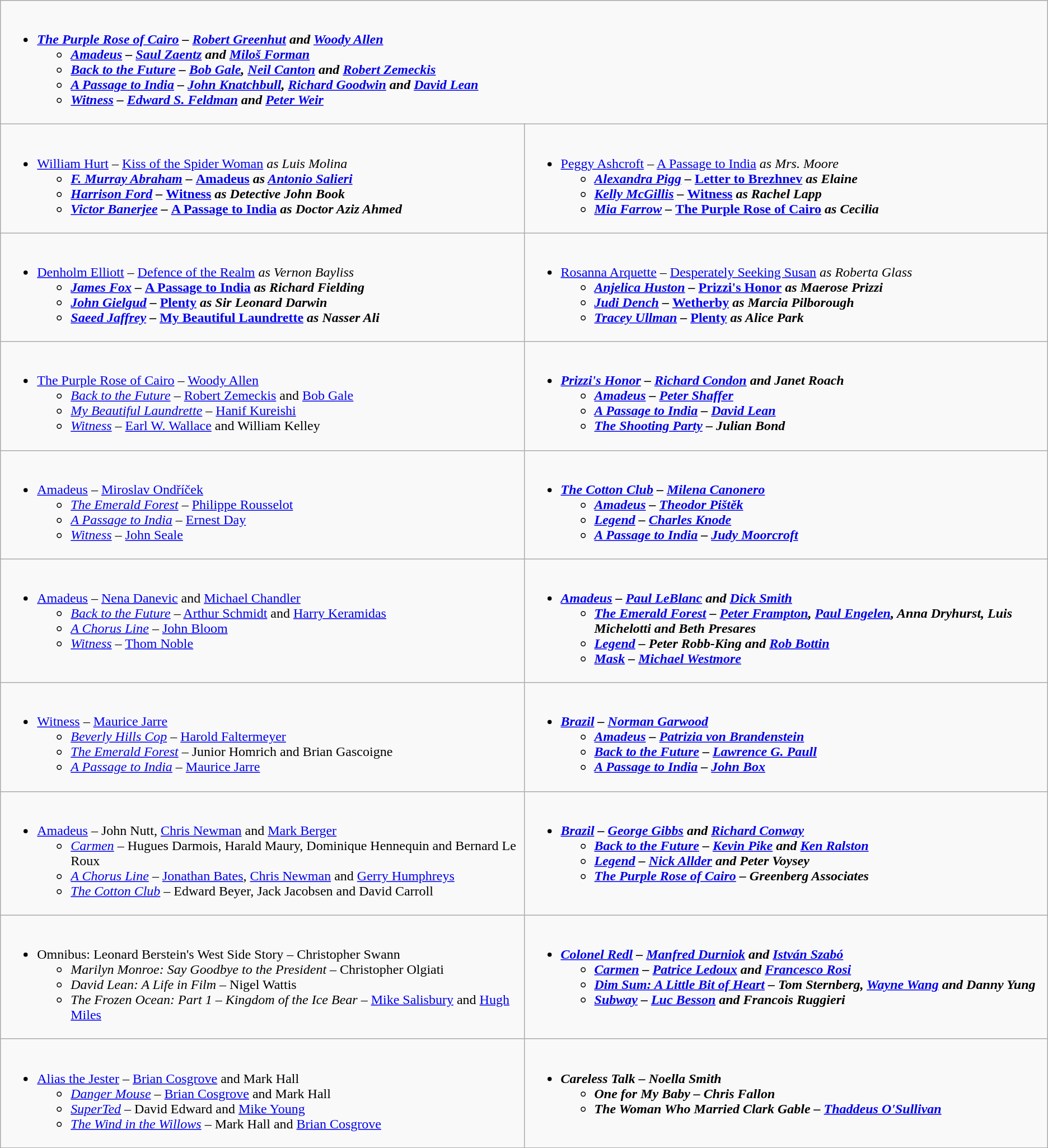<table class=wikitable>
<tr>
<td valign="top" width="50%" colspan="2"><br><ul><li><strong><em><a href='#'>The Purple Rose of Cairo</a><em> – <a href='#'>Robert Greenhut</a> and <a href='#'>Woody Allen</a><strong><ul><li></em><a href='#'>Amadeus</a><em> – <a href='#'>Saul Zaentz</a> and <a href='#'>Miloš Forman</a></li><li></em><a href='#'>Back to the Future</a><em> – <a href='#'>Bob Gale</a>, <a href='#'>Neil Canton</a> and <a href='#'>Robert Zemeckis</a></li><li></em><a href='#'>A Passage to India</a><em> – <a href='#'>John Knatchbull</a>, <a href='#'>Richard Goodwin</a> and <a href='#'>David Lean</a></li><li></em><a href='#'>Witness</a><em> – <a href='#'>Edward S. Feldman</a> and <a href='#'>Peter Weir</a></li></ul></li></ul></td>
</tr>
<tr>
<td valign="top" width="50%"><br><ul><li></strong><a href='#'>William Hurt</a> – </em><a href='#'>Kiss of the Spider Woman</a><em> as Luis Molina<strong><ul><li><a href='#'>F. Murray Abraham</a> – </em><a href='#'>Amadeus</a><em> as <a href='#'>Antonio Salieri</a></li><li><a href='#'>Harrison Ford</a> – </em><a href='#'>Witness</a><em> as Detective John Book</li><li><a href='#'>Victor Banerjee</a> – </em><a href='#'>A Passage to India</a><em> as Doctor Aziz Ahmed</li></ul></li></ul></td>
<td valign="top" width="50%"><br><ul><li></strong><a href='#'>Peggy Ashcroft</a> – </em><a href='#'>A Passage to India</a><em> as Mrs. Moore<strong><ul><li><a href='#'>Alexandra Pigg</a> – </em><a href='#'>Letter to Brezhnev</a><em> as Elaine</li><li><a href='#'>Kelly McGillis</a> – </em><a href='#'>Witness</a><em> as Rachel Lapp</li><li><a href='#'>Mia Farrow</a> – </em><a href='#'>The Purple Rose of Cairo</a><em> as Cecilia</li></ul></li></ul></td>
</tr>
<tr>
<td valign="top" width="50%"><br><ul><li></strong><a href='#'>Denholm Elliott</a> – </em><a href='#'>Defence of the Realm</a><em> as Vernon Bayliss<strong><ul><li><a href='#'>James Fox</a> – </em><a href='#'>A Passage to India</a><em> as Richard Fielding</li><li><a href='#'>John Gielgud</a> – </em><a href='#'>Plenty</a><em> as Sir Leonard Darwin</li><li><a href='#'>Saeed Jaffrey</a> – </em><a href='#'>My Beautiful Laundrette</a><em> as Nasser Ali</li></ul></li></ul></td>
<td valign="top" width="50%"><br><ul><li></strong><a href='#'>Rosanna Arquette</a> – </em><a href='#'>Desperately Seeking Susan</a><em> as Roberta Glass<strong><ul><li><a href='#'>Anjelica Huston</a> – </em><a href='#'>Prizzi's Honor</a><em> as Maerose Prizzi</li><li><a href='#'>Judi Dench</a> – </em><a href='#'>Wetherby</a><em> as Marcia Pilborough</li><li><a href='#'>Tracey Ullman</a> – </em><a href='#'>Plenty</a><em> as Alice Park</li></ul></li></ul></td>
</tr>
<tr>
<td valign="top" width="50%"><br><ul><li></em></strong><a href='#'>The Purple Rose of Cairo</a></em> – <a href='#'>Woody Allen</a></strong><ul><li><em><a href='#'>Back to the Future</a></em> – <a href='#'>Robert Zemeckis</a> and <a href='#'>Bob Gale</a></li><li><em><a href='#'>My Beautiful Laundrette</a></em> – <a href='#'>Hanif Kureishi</a></li><li><em><a href='#'>Witness</a></em> – <a href='#'>Earl W. Wallace</a> and William Kelley</li></ul></li></ul></td>
<td valign="top" width="50%"><br><ul><li><strong><em><a href='#'>Prizzi's Honor</a><em> – <a href='#'>Richard Condon</a> and Janet Roach<strong><ul><li></em><a href='#'>Amadeus</a><em> – <a href='#'>Peter Shaffer</a></li><li></em><a href='#'>A Passage to India</a><em> – <a href='#'>David Lean</a></li><li></em><a href='#'>The Shooting Party</a><em> – Julian Bond</li></ul></li></ul></td>
</tr>
<tr>
<td valign="top" width="50%"><br><ul><li></em></strong><a href='#'>Amadeus</a></em> – <a href='#'>Miroslav Ondříček</a></strong><ul><li><em><a href='#'>The Emerald Forest</a></em> – <a href='#'>Philippe Rousselot</a></li><li><em><a href='#'>A Passage to India</a></em> – <a href='#'>Ernest Day</a></li><li><em><a href='#'>Witness</a></em> – <a href='#'>John Seale</a></li></ul></li></ul></td>
<td valign="top" width="50%"><br><ul><li><strong><em><a href='#'>The Cotton Club</a><em> – <a href='#'>Milena Canonero</a><strong><ul><li></em><a href='#'>Amadeus</a><em> – <a href='#'>Theodor Pištěk</a></li><li></em><a href='#'>Legend</a><em> – <a href='#'>Charles Knode</a></li><li></em><a href='#'>A Passage to India</a><em> – <a href='#'>Judy Moorcroft</a></li></ul></li></ul></td>
</tr>
<tr>
<td valign="top" width="50%"><br><ul><li></em></strong><a href='#'>Amadeus</a></em> – <a href='#'>Nena Danevic</a> and <a href='#'>Michael Chandler</a></strong><ul><li><em><a href='#'>Back to the Future</a></em> – <a href='#'>Arthur Schmidt</a> and <a href='#'>Harry Keramidas</a></li><li><em><a href='#'>A Chorus Line</a></em> – <a href='#'>John Bloom</a></li><li><em><a href='#'>Witness</a></em> – <a href='#'>Thom Noble</a></li></ul></li></ul></td>
<td valign="top" width="50%"><br><ul><li><strong><em><a href='#'>Amadeus</a><em> – <a href='#'>Paul LeBlanc</a> and <a href='#'>Dick Smith</a><strong><ul><li></em><a href='#'>The Emerald Forest</a><em> – <a href='#'>Peter Frampton</a>, <a href='#'>Paul Engelen</a>, Anna Dryhurst, Luis Michelotti and Beth Presares</li><li></em><a href='#'>Legend</a><em> – Peter Robb-King and <a href='#'>Rob Bottin</a></li><li></em><a href='#'>Mask</a><em> – <a href='#'>Michael Westmore</a></li></ul></li></ul></td>
</tr>
<tr>
<td valign="top" width="50%"><br><ul><li></em></strong><a href='#'>Witness</a></em> – <a href='#'>Maurice Jarre</a></strong><ul><li><em><a href='#'>Beverly Hills Cop</a></em> – <a href='#'>Harold Faltermeyer</a></li><li><em><a href='#'>The Emerald Forest</a></em> – Junior Homrich and Brian Gascoigne</li><li><em><a href='#'>A Passage to India</a></em> – <a href='#'>Maurice Jarre</a></li></ul></li></ul></td>
<td valign="top" width="50%"><br><ul><li><strong><em><a href='#'>Brazil</a><em> – <a href='#'>Norman Garwood</a><strong><ul><li></em><a href='#'>Amadeus</a><em> – <a href='#'>Patrizia von Brandenstein</a></li><li></em><a href='#'>Back to the Future</a><em> – <a href='#'>Lawrence G. Paull</a></li><li></em><a href='#'>A Passage to India</a><em> – <a href='#'>John Box</a></li></ul></li></ul></td>
</tr>
<tr>
<td valign="top" width="50%"><br><ul><li></em></strong><a href='#'>Amadeus</a></em> – John Nutt, <a href='#'>Chris Newman</a> and <a href='#'>Mark Berger</a></strong><ul><li><em><a href='#'>Carmen</a></em> – Hugues Darmois, Harald Maury, Dominique Hennequin and Bernard Le Roux</li><li><em><a href='#'>A Chorus Line</a></em> – <a href='#'>Jonathan Bates</a>, <a href='#'>Chris Newman</a> and <a href='#'>Gerry Humphreys</a></li><li><em><a href='#'>The Cotton Club</a></em> – Edward Beyer, Jack Jacobsen and David Carroll</li></ul></li></ul></td>
<td valign="top" width="50%"><br><ul><li><strong><em><a href='#'>Brazil</a><em> – <a href='#'>George Gibbs</a> and <a href='#'>Richard Conway</a><strong><ul><li></em><a href='#'>Back to the Future</a><em> – <a href='#'>Kevin Pike</a> and <a href='#'>Ken Ralston</a></li><li></em><a href='#'>Legend</a><em> – <a href='#'>Nick Allder</a> and Peter Voysey</li><li></em><a href='#'>The Purple Rose of Cairo</a><em> – Greenberg Associates</li></ul></li></ul></td>
</tr>
<tr>
<td valign="top" width="50%"><br><ul><li></em></strong>Omnibus: Leonard Berstein's West Side Story</em> – Christopher Swann</strong><ul><li><em>Marilyn Monroe: Say Goodbye to the President</em> – Christopher Olgiati</li><li><em>David Lean: A Life in Film</em> – Nigel Wattis</li><li><em>The Frozen Ocean: Part 1 – Kingdom of the Ice Bear</em> – <a href='#'>Mike Salisbury</a> and <a href='#'>Hugh Miles</a></li></ul></li></ul></td>
<td valign="top" width="50%"><br><ul><li><strong><em><a href='#'>Colonel Redl</a><em> – <a href='#'>Manfred Durniok</a> and <a href='#'>István Szabó</a><strong><ul><li></em><a href='#'>Carmen</a><em> – <a href='#'>Patrice Ledoux</a> and <a href='#'>Francesco Rosi</a></li><li></em><a href='#'>Dim Sum: A Little Bit of Heart</a><em> – Tom Sternberg, <a href='#'>Wayne Wang</a> and Danny Yung</li><li></em><a href='#'>Subway</a><em> – <a href='#'>Luc Besson</a> and Francois Ruggieri</li></ul></li></ul></td>
</tr>
<tr>
<td valign="top" width="50%"><br><ul><li></em></strong><a href='#'>Alias the Jester</a></em> – <a href='#'>Brian Cosgrove</a> and Mark Hall</strong><ul><li><em><a href='#'>Danger Mouse</a></em> – <a href='#'>Brian Cosgrove</a> and Mark Hall</li><li><em><a href='#'>SuperTed</a></em> – David Edward and <a href='#'>Mike Young</a></li><li><em><a href='#'>The Wind in the Willows</a></em> – Mark Hall and <a href='#'>Brian Cosgrove</a></li></ul></li></ul></td>
<td valign="top" width="50%"><br><ul><li><strong><em>Careless Talk<em> – Noella Smith<strong><ul><li></em>One for My Baby<em> – Chris Fallon</li><li></em>The Woman Who Married Clark Gable<em> – <a href='#'>Thaddeus O'Sullivan</a></li></ul></li></ul></td>
</tr>
</table>
